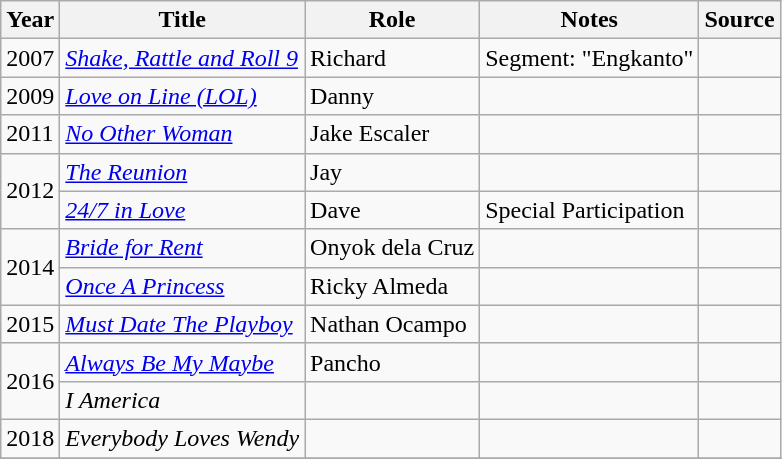<table class="wikitable sortable">
<tr>
<th>Year</th>
<th>Title</th>
<th>Role</th>
<th class="unsortable">Notes</th>
<th class="unsortable">Source</th>
</tr>
<tr>
<td>2007</td>
<td><em><a href='#'>Shake, Rattle and Roll 9</a></em></td>
<td>Richard</td>
<td>Segment: "Engkanto"</td>
<td></td>
</tr>
<tr>
<td>2009</td>
<td><em><a href='#'>Love on Line (LOL)</a></em></td>
<td>Danny</td>
<td></td>
<td></td>
</tr>
<tr>
<td>2011</td>
<td><em><a href='#'>No Other Woman</a></em></td>
<td>Jake Escaler</td>
<td></td>
<td></td>
</tr>
<tr>
<td rowspan="2">2012</td>
<td><em><a href='#'>The Reunion</a></em></td>
<td>Jay</td>
<td></td>
<td></td>
</tr>
<tr>
<td><em><a href='#'>24/7 in Love</a></em></td>
<td>Dave</td>
<td>Special Participation</td>
<td></td>
</tr>
<tr>
<td rowspan="2">2014</td>
<td><em><a href='#'>Bride for Rent</a></em></td>
<td>Onyok dela Cruz</td>
<td></td>
<td></td>
</tr>
<tr>
<td><em><a href='#'>Once A Princess</a></em></td>
<td>Ricky Almeda</td>
<td></td>
<td></td>
</tr>
<tr>
<td>2015</td>
<td><em><a href='#'>Must Date The Playboy</a></em></td>
<td>Nathan Ocampo</td>
<td></td>
<td></td>
</tr>
<tr>
<td rowspan="2">2016</td>
<td><em><a href='#'>Always Be My Maybe</a></em></td>
<td>Pancho</td>
<td></td>
<td></td>
</tr>
<tr>
<td><em>I America</em></td>
<td></td>
<td></td>
<td></td>
</tr>
<tr>
<td>2018</td>
<td><em>Everybody Loves Wendy</em></td>
<td></td>
<td></td>
<td></td>
</tr>
<tr>
</tr>
</table>
